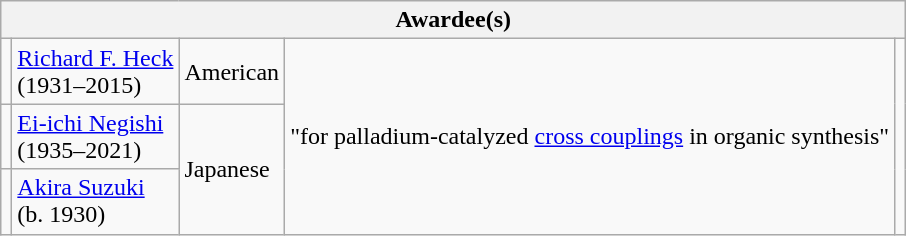<table class="wikitable">
<tr>
<th colspan="5">Awardee(s)</th>
</tr>
<tr>
<td></td>
<td><a href='#'>Richard F. Heck</a><br>(1931–2015)</td>
<td> American</td>
<td rowspan="3">"for palladium-catalyzed <a href='#'>cross couplings</a> in organic synthesis"</td>
<td rowspan="3"></td>
</tr>
<tr>
<td></td>
<td><a href='#'>Ei-ichi Negishi</a><br>(1935–2021)</td>
<td rowspan="2"> Japanese</td>
</tr>
<tr>
<td></td>
<td><a href='#'>Akira Suzuki</a><br>(b. 1930)</td>
</tr>
</table>
